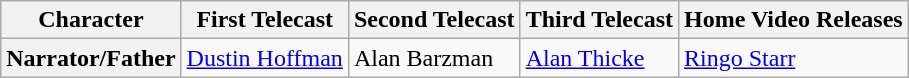<table class="wikitable">
<tr>
<th>Character</th>
<th>First Telecast</th>
<th>Second Telecast</th>
<th>Third Telecast</th>
<th>Home Video Releases</th>
</tr>
<tr>
<th>Narrator/Father</th>
<td><a href='#'>Dustin Hoffman</a></td>
<td>Alan Barzman</td>
<td><a href='#'>Alan Thicke</a></td>
<td><a href='#'>Ringo Starr</a></td>
</tr>
</table>
